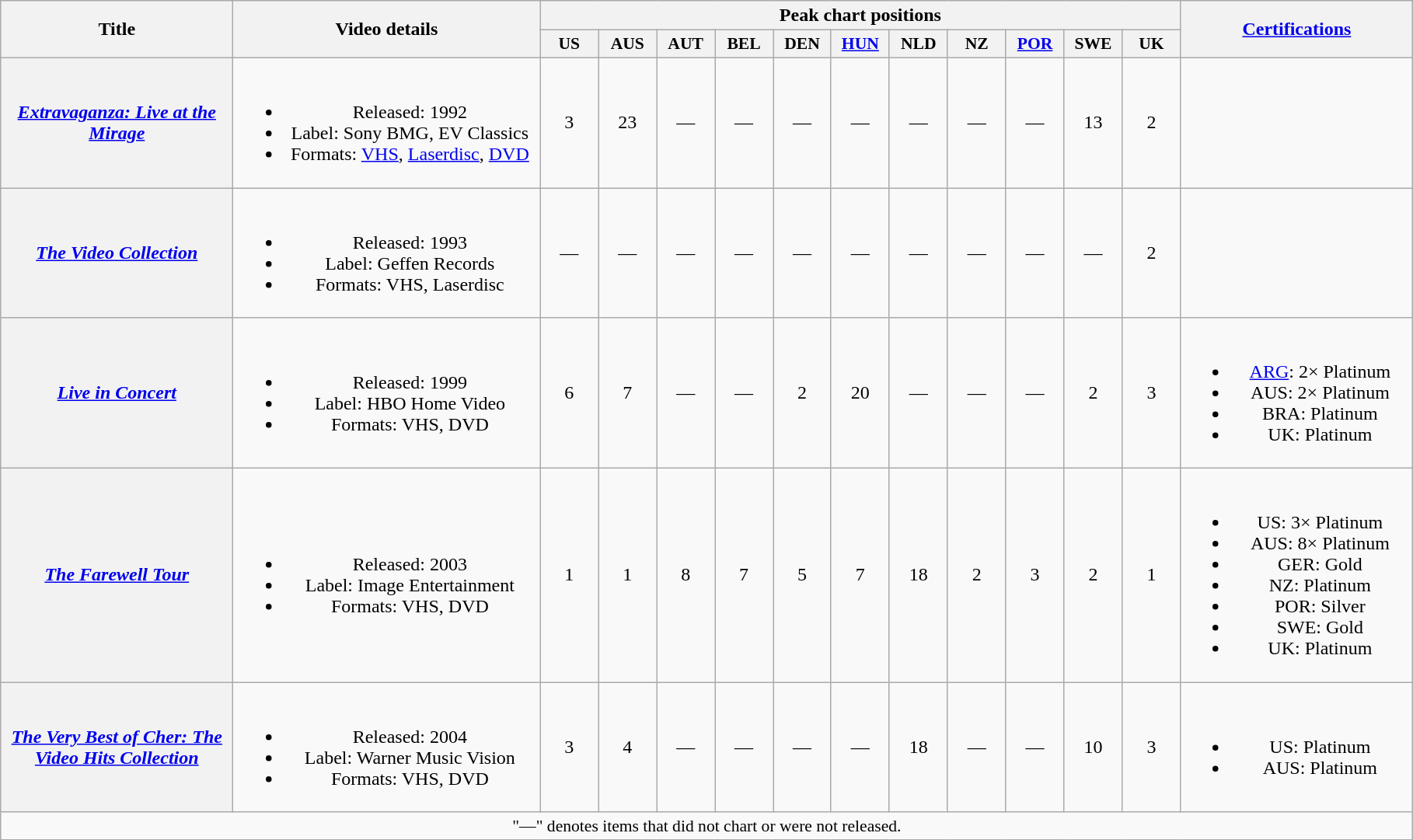<table class="wikitable plainrowheaders" style="text-align:center;">
<tr>
<th scope="col" rowspan="2" style="width:12em;">Title</th>
<th scope="col" rowspan="2" style="width:16em;">Video details</th>
<th scope="col" colspan="11">Peak chart positions</th>
<th scope="col" rowspan="2" style="width:12em;"><a href='#'>Certifications</a></th>
</tr>
<tr>
<th scope="col" style="width:3em;font-size:90%;">US<br></th>
<th scope="col" style="width:3em;font-size:90%;">AUS<br></th>
<th scope="col" style="width:3em;font-size:90%;">AUT<br></th>
<th scope="col" style="width:3em;font-size:90%;">BEL<br></th>
<th scope="col" style="width:3em;font-size:90%;">DEN<br></th>
<th scope="col" style="width:3em;font-size:90%;"><a href='#'>HUN</a><br></th>
<th scope="col" style="width:3em;font-size:90%;">NLD<br></th>
<th scope="col" style="width:3em;font-size:90%;">NZ<br></th>
<th scope="col" style="width:3em;font-size:90%;"><a href='#'>POR</a><br></th>
<th scope="col" style="width:3em;font-size:90%;">SWE<br></th>
<th scope="col" style="width:3em;font-size:90%;">UK<br></th>
</tr>
<tr>
<th scope="row"><em><a href='#'>Extravaganza: Live at the Mirage</a></em></th>
<td><br><ul><li>Released: 1992</li><li>Label: Sony BMG, EV Classics</li><li>Formats: <a href='#'>VHS</a>, <a href='#'>Laserdisc</a>, <a href='#'>DVD</a></li></ul></td>
<td>3</td>
<td>23</td>
<td>—</td>
<td>—</td>
<td>—</td>
<td>—</td>
<td>—</td>
<td>—</td>
<td>—</td>
<td>13</td>
<td>2</td>
<td></td>
</tr>
<tr>
<th scope="row"><em><a href='#'>The Video Collection</a></em></th>
<td><br><ul><li>Released: 1993</li><li>Label: Geffen Records</li><li>Formats: VHS, Laserdisc</li></ul></td>
<td>—</td>
<td>—</td>
<td>—</td>
<td>—</td>
<td>—</td>
<td>—</td>
<td>—</td>
<td>—</td>
<td>—</td>
<td>—</td>
<td>2</td>
<td></td>
</tr>
<tr>
<th scope="row"><em><a href='#'>Live in Concert</a></em></th>
<td><br><ul><li>Released: 1999</li><li>Label: HBO Home Video</li><li>Formats: VHS, DVD</li></ul></td>
<td>6</td>
<td>7</td>
<td>—</td>
<td>—</td>
<td>2</td>
<td>20</td>
<td>—</td>
<td>—</td>
<td>—</td>
<td>2</td>
<td>3</td>
<td><br><ul><li><a href='#'>ARG</a>: 2× Platinum</li><li>AUS: 2× Platinum</li><li>BRA: Platinum</li><li>UK: Platinum</li></ul></td>
</tr>
<tr>
<th scope="row"><em><a href='#'>The Farewell Tour</a></em></th>
<td><br><ul><li>Released: 2003</li><li>Label: Image Entertainment</li><li>Formats: VHS, DVD</li></ul></td>
<td>1</td>
<td>1</td>
<td>8</td>
<td>7</td>
<td>5</td>
<td>7</td>
<td>18</td>
<td>2</td>
<td>3</td>
<td>2</td>
<td>1</td>
<td><br><ul><li>US: 3× Platinum</li><li>AUS: 8× Platinum</li><li>GER: Gold</li><li>NZ: Platinum</li><li>POR: Silver</li><li>SWE: Gold</li><li>UK: Platinum</li></ul></td>
</tr>
<tr>
<th scope="row"><em><a href='#'>The Very Best of Cher: The Video Hits Collection</a></em></th>
<td><br><ul><li>Released: 2004</li><li>Label: Warner Music Vision</li><li>Formats: VHS, DVD</li></ul></td>
<td>3</td>
<td>4</td>
<td>—</td>
<td>—</td>
<td>—</td>
<td>—</td>
<td>18</td>
<td>—</td>
<td>—</td>
<td>10</td>
<td>3</td>
<td><br><ul><li>US: Platinum</li><li>AUS: Platinum</li></ul></td>
</tr>
<tr>
<td colspan="15" style="text-align:center; font-size:90%;">"—" denotes items that did not chart or were not released.</td>
</tr>
</table>
